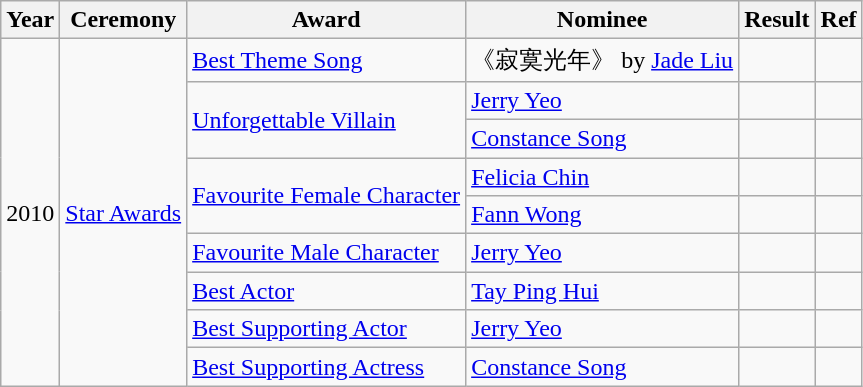<table class="wikitable">
<tr>
<th>Year</th>
<th>Ceremony</th>
<th>Award</th>
<th>Nominee</th>
<th>Result</th>
<th>Ref</th>
</tr>
<tr>
<td rowspan="9">2010</td>
<td rowspan="9"><a href='#'>Star Awards</a></td>
<td><a href='#'>Best Theme Song</a></td>
<td>《寂寞光年》 by <a href='#'>Jade Liu</a></td>
<td></td>
<td></td>
</tr>
<tr>
<td rowspan="2"><a href='#'>Unforgettable Villain</a></td>
<td><a href='#'>Jerry Yeo</a></td>
<td></td>
<td></td>
</tr>
<tr>
<td><a href='#'>Constance Song</a></td>
<td></td>
<td></td>
</tr>
<tr>
<td rowspan="2"><a href='#'>Favourite Female Character</a></td>
<td><a href='#'>Felicia Chin</a></td>
<td></td>
<td></td>
</tr>
<tr>
<td><a href='#'>Fann Wong</a></td>
<td></td>
<td></td>
</tr>
<tr>
<td><a href='#'>Favourite Male Character</a></td>
<td><a href='#'>Jerry Yeo</a></td>
<td></td>
<td></td>
</tr>
<tr>
<td><a href='#'>Best Actor</a></td>
<td><a href='#'>Tay Ping Hui</a></td>
<td></td>
<td></td>
</tr>
<tr>
<td><a href='#'>Best Supporting Actor</a></td>
<td><a href='#'>Jerry Yeo</a></td>
<td></td>
<td></td>
</tr>
<tr>
<td><a href='#'>Best Supporting Actress</a></td>
<td><a href='#'>Constance Song</a></td>
<td></td>
<td></td>
</tr>
</table>
